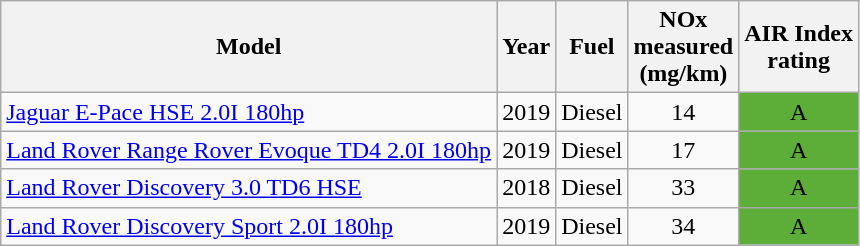<table class="wikitable sortable">
<tr>
<th>Model</th>
<th>Year</th>
<th>Fuel</th>
<th>NOx<br>measured<br>(mg/km)</th>
<th>AIR Index<br>rating</th>
</tr>
<tr>
<td><a href='#'>Jaguar E-Pace HSE 2.0I 180hp</a></td>
<td>2019</td>
<td>Diesel</td>
<td style="text-align:center">14</td>
<td style="text-align:center;background: #5CAE38">A</td>
</tr>
<tr>
<td><a href='#'>Land Rover Range Rover Evoque TD4 2.0I 180hp</a></td>
<td>2019</td>
<td>Diesel</td>
<td style="text-align:center">17</td>
<td style="text-align:center;background: #5CAE38">A</td>
</tr>
<tr>
<td><a href='#'>Land Rover Discovery 3.0 TD6 HSE</a></td>
<td>2018</td>
<td>Diesel</td>
<td style="text-align:center">33</td>
<td style="text-align:center;background: #5CAE38">A</td>
</tr>
<tr>
<td><a href='#'>Land Rover Discovery Sport 2.0I 180hp</a></td>
<td>2019</td>
<td>Diesel</td>
<td style="text-align:center">34</td>
<td style="text-align:center;background: #5CAE38">A</td>
</tr>
</table>
